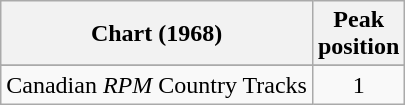<table class="wikitable sortable">
<tr>
<th align="left">Chart (1968)</th>
<th align="center">Peak<br>position</th>
</tr>
<tr>
</tr>
<tr>
<td align=left>Canadian <em>RPM</em> Country Tracks</td>
<td align=center>1</td>
</tr>
</table>
